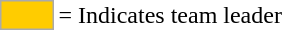<table>
<tr>
<td style="background-color:#FFCC00; border:1px solid #aaaaaa; width:2em;"></td>
<td>= Indicates team leader</td>
</tr>
</table>
